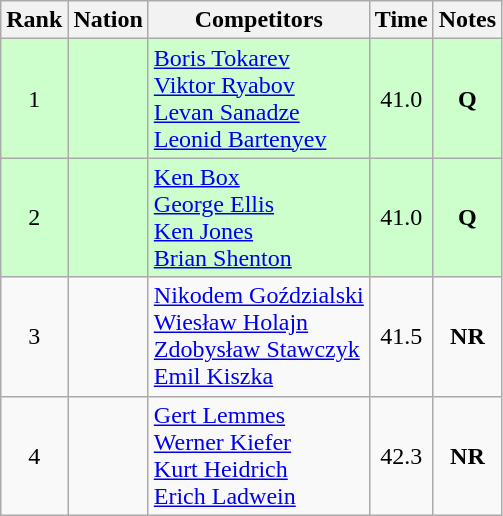<table class="wikitable sortable" style="text-align:center">
<tr>
<th>Rank</th>
<th>Nation</th>
<th>Competitors</th>
<th>Time</th>
<th>Notes</th>
</tr>
<tr bgcolor=ccffcc>
<td>1</td>
<td align=left></td>
<td align=left><a href='#'>Boris Tokarev</a><br><a href='#'>Viktor Ryabov</a><br><a href='#'>Levan Sanadze</a><br><a href='#'>Leonid Bartenyev</a></td>
<td>41.0</td>
<td><strong>Q</strong></td>
</tr>
<tr bgcolor=ccffcc>
<td>2</td>
<td align=left></td>
<td align=left><a href='#'>Ken Box</a><br><a href='#'>George Ellis</a><br><a href='#'>Ken Jones</a><br><a href='#'>Brian Shenton</a></td>
<td>41.0</td>
<td><strong>Q</strong></td>
</tr>
<tr>
<td>3</td>
<td align=left></td>
<td align=left><a href='#'>Nikodem Goździalski</a><br><a href='#'>Wiesław Holajn</a><br><a href='#'>Zdobysław Stawczyk</a><br><a href='#'>Emil Kiszka</a></td>
<td>41.5</td>
<td><strong>NR </strong></td>
</tr>
<tr>
<td>4</td>
<td align=left></td>
<td align=left><a href='#'>Gert Lemmes</a><br><a href='#'>Werner Kiefer</a><br><a href='#'>Kurt Heidrich</a><br><a href='#'>Erich Ladwein</a></td>
<td>42.3</td>
<td><strong>NR </strong></td>
</tr>
</table>
